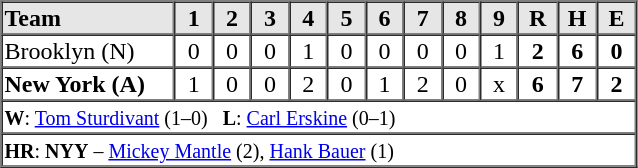<table border=1 cellspacing=0 width=425 style="margin-left:3em;">
<tr style="text-align:center; background-color:#e6e6e6;">
<th align=left width=125>Team</th>
<th width=25>1</th>
<th width=25>2</th>
<th width=25>3</th>
<th width=25>4</th>
<th width=25>5</th>
<th width=25>6</th>
<th width=25>7</th>
<th width=25>8</th>
<th width=25>9</th>
<th width=25>R</th>
<th width=25>H</th>
<th width=25>E</th>
</tr>
<tr style="text-align:center;">
<td align=left>Brooklyn (N)</td>
<td>0</td>
<td>0</td>
<td>0</td>
<td>1</td>
<td>0</td>
<td>0</td>
<td>0</td>
<td>0</td>
<td>1</td>
<td><strong>2</strong></td>
<td><strong>6</strong></td>
<td><strong>0</strong></td>
</tr>
<tr style="text-align:center;">
<td align=left><strong>New York (A)</strong></td>
<td>1</td>
<td>0</td>
<td>0</td>
<td>2</td>
<td>0</td>
<td>1</td>
<td>2</td>
<td>0</td>
<td>x</td>
<td><strong>6</strong></td>
<td><strong>7</strong></td>
<td><strong>2</strong></td>
</tr>
<tr style="text-align:left;">
<td colspan=13><small><strong>W</strong>: <a href='#'>Tom Sturdivant</a> (1–0)   <strong>L</strong>: <a href='#'>Carl Erskine</a> (0–1)</small></td>
</tr>
<tr style="text-align:left;">
<td colspan=13><small><strong>HR</strong>: <strong>NYY</strong> – <a href='#'>Mickey Mantle</a> (2), <a href='#'>Hank Bauer</a> (1)</small></td>
</tr>
</table>
